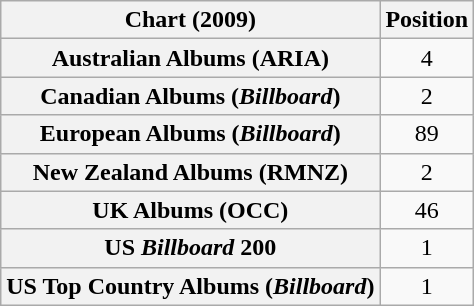<table class="wikitable sortable plainrowheaders" style="text-align:center;">
<tr>
<th scope="col">Chart (2009)</th>
<th scope="col">Position</th>
</tr>
<tr>
<th scope="row">Australian Albums (ARIA)</th>
<td>4</td>
</tr>
<tr>
<th scope="row">Canadian Albums (<em>Billboard</em>)</th>
<td>2</td>
</tr>
<tr>
<th scope="row">European Albums (<em>Billboard</em>)</th>
<td>89</td>
</tr>
<tr>
<th scope="row">New Zealand Albums (RMNZ)</th>
<td>2</td>
</tr>
<tr>
<th scope="row">UK Albums (OCC)</th>
<td>46</td>
</tr>
<tr>
<th scope="row">US <em>Billboard</em> 200</th>
<td>1</td>
</tr>
<tr>
<th scope="row">US Top Country Albums (<em>Billboard</em>)</th>
<td>1</td>
</tr>
</table>
